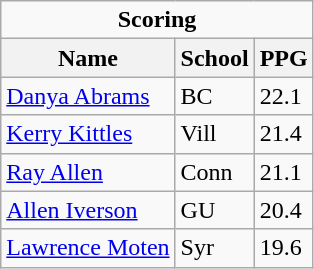<table class="wikitable">
<tr>
<td colspan=3 style="text-align:center;"><strong>Scoring</strong></td>
</tr>
<tr>
<th>Name</th>
<th>School</th>
<th>PPG</th>
</tr>
<tr>
<td><a href='#'>Danya Abrams</a></td>
<td>BC</td>
<td>22.1</td>
</tr>
<tr>
<td><a href='#'>Kerry Kittles</a></td>
<td>Vill</td>
<td>21.4</td>
</tr>
<tr>
<td><a href='#'>Ray Allen</a></td>
<td>Conn</td>
<td>21.1</td>
</tr>
<tr>
<td><a href='#'>Allen Iverson</a></td>
<td>GU</td>
<td>20.4</td>
</tr>
<tr>
<td><a href='#'>Lawrence Moten</a></td>
<td>Syr</td>
<td>19.6</td>
</tr>
</table>
